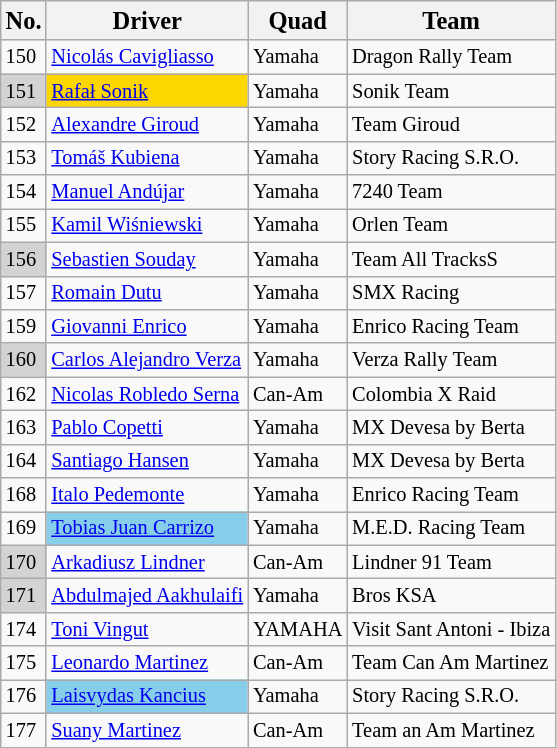<table class="wikitable sortable" style="font-size:85%;">
<tr>
<th><big>No.</big></th>
<th><big>Driver</big></th>
<th><big>Quad</big></th>
<th><big>Team</big></th>
</tr>
<tr>
<td>150</td>
<td> <a href='#'>Nicolás Cavigliasso</a></td>
<td>Yamaha</td>
<td>Dragon Rally Team</td>
</tr>
<tr>
<td bgcolor="lightgrey">151</td>
<td bgcolor="gold"> <a href='#'>Rafał Sonik</a></td>
<td>Yamaha</td>
<td>Sonik Team</td>
</tr>
<tr>
<td>152</td>
<td> <a href='#'>Alexandre Giroud</a></td>
<td>Yamaha</td>
<td>Team Giroud</td>
</tr>
<tr>
<td>153</td>
<td> <a href='#'>Tomáš Kubiena</a></td>
<td>Yamaha</td>
<td>Story Racing S.R.O.</td>
</tr>
<tr>
<td>154</td>
<td> <a href='#'>Manuel Andújar</a></td>
<td>Yamaha</td>
<td>7240 Team</td>
</tr>
<tr>
<td>155</td>
<td> <a href='#'>Kamil Wiśniewski</a></td>
<td>Yamaha</td>
<td>Orlen Team</td>
</tr>
<tr>
<td bgcolor="lightgrey">156</td>
<td> <a href='#'>Sebastien Souday</a></td>
<td>Yamaha</td>
<td>Team All TracksS</td>
</tr>
<tr>
<td>157</td>
<td> <a href='#'>Romain Dutu</a></td>
<td>Yamaha</td>
<td>SMX Racing</td>
</tr>
<tr>
<td>159</td>
<td> <a href='#'>Giovanni Enrico</a></td>
<td>Yamaha</td>
<td>Enrico Racing Team</td>
</tr>
<tr>
<td bgcolor="lightgrey">160</td>
<td> <a href='#'>Carlos Alejandro Verza</a></td>
<td>Yamaha</td>
<td>Verza Rally Team</td>
</tr>
<tr>
<td>162</td>
<td> <a href='#'>Nicolas Robledo Serna</a></td>
<td>Can-Am</td>
<td>Colombia X Raid</td>
</tr>
<tr>
<td>163</td>
<td> <a href='#'>Pablo Copetti</a></td>
<td>Yamaha</td>
<td>MX Devesa by Berta</td>
</tr>
<tr>
<td>164</td>
<td> <a href='#'>Santiago Hansen</a></td>
<td>Yamaha</td>
<td>MX Devesa by Berta</td>
</tr>
<tr>
<td>168</td>
<td> <a href='#'>Italo Pedemonte</a></td>
<td>Yamaha</td>
<td>Enrico Racing Team</td>
</tr>
<tr>
<td>169</td>
<td bgcolor="skyblue"> <a href='#'>Tobias Juan Carrizo</a></td>
<td>Yamaha</td>
<td>M.E.D. Racing Team</td>
</tr>
<tr>
<td bgcolor="lightgrey">170</td>
<td> <a href='#'>Arkadiusz Lindner</a></td>
<td>Can-Am</td>
<td>Lindner 91 Team</td>
</tr>
<tr>
<td bgcolor="lightgrey">171</td>
<td> <a href='#'>Abdulmajed Aakhulaifi</a></td>
<td>Yamaha</td>
<td>Bros KSA</td>
</tr>
<tr>
<td>174</td>
<td> <a href='#'>Toni Vingut</a></td>
<td>YAMAHA</td>
<td>Visit Sant Antoni - Ibiza</td>
</tr>
<tr>
<td>175</td>
<td> <a href='#'>Leonardo Martinez</a></td>
<td>Can-Am</td>
<td>Team Can Am Martinez</td>
</tr>
<tr>
<td>176</td>
<td bgcolor="skyblue"> <a href='#'>Laisvydas Kancius</a></td>
<td>Yamaha</td>
<td>Story Racing S.R.O.</td>
</tr>
<tr>
<td>177</td>
<td> <a href='#'>Suany Martinez</a></td>
<td>Can-Am</td>
<td>Team an Am Martinez</td>
</tr>
</table>
